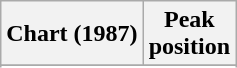<table class="wikitable sortable plainrowheaders" style="text-align:center">
<tr>
<th scope="col">Chart (1987)</th>
<th scope="col">Peak<br>position</th>
</tr>
<tr>
</tr>
<tr>
</tr>
<tr>
</tr>
<tr>
</tr>
<tr>
</tr>
</table>
